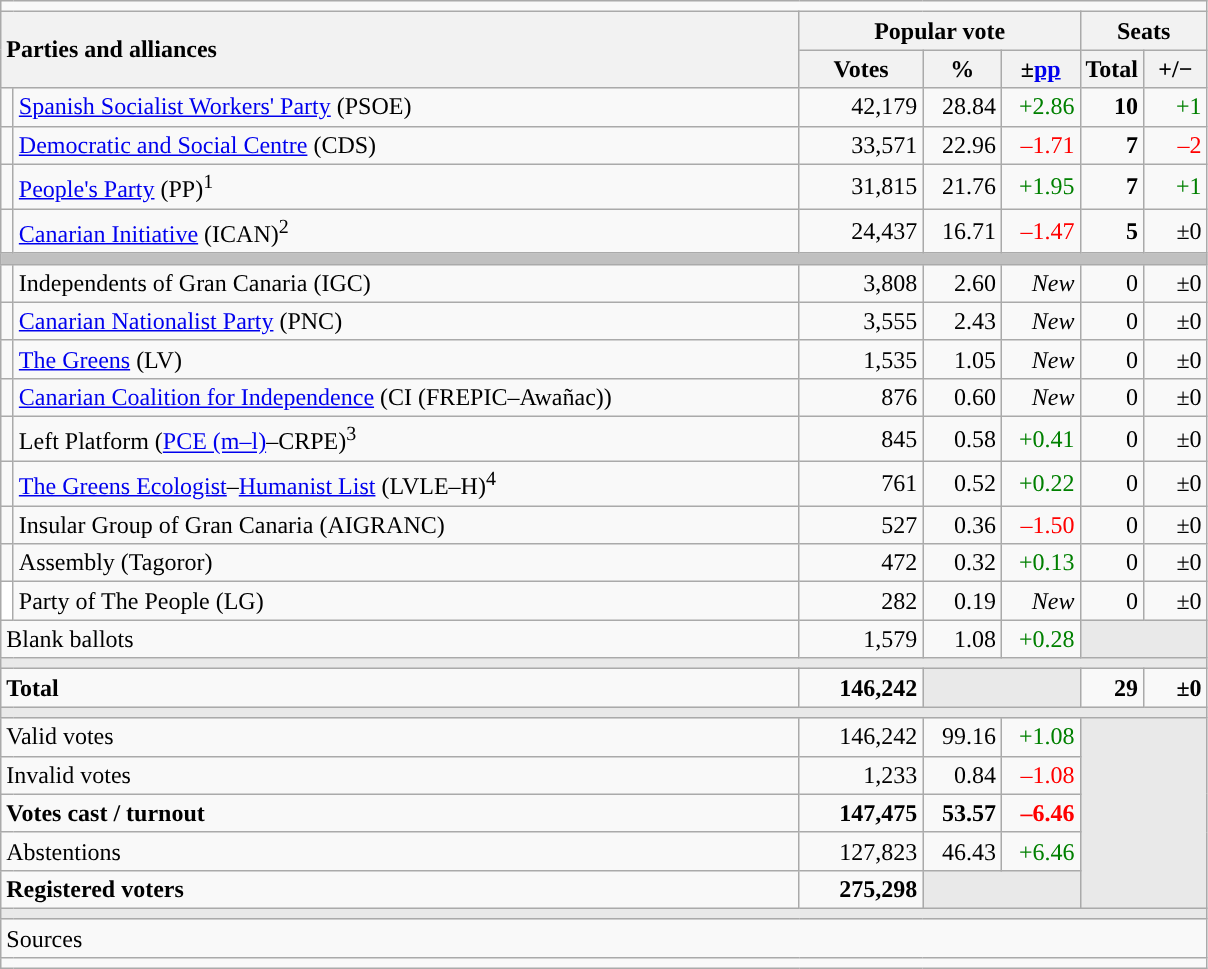<table class="wikitable" style="text-align:right;">
<tr>
<td colspan="7"></td>
</tr>
<tr>
<th style="text-align:left;" rowspan="2" colspan="2" width="525">Parties and alliances</th>
<th colspan="3">Popular vote</th>
<th colspan="2">Seats</th>
</tr>
<tr>
<th width="75">Votes</th>
<th width="45">%</th>
<th width="45">±<a href='#'>pp</a></th>
<th width="35">Total</th>
<th width="35">+/−</th>
</tr>
<tr>
<td width="1" style="color:inherit;background:"></td>
<td align="left"><a href='#'>Spanish Socialist Workers' Party</a> (PSOE)</td>
<td>42,179</td>
<td>28.84</td>
<td style="color:green;">+2.86</td>
<td><strong>10</strong></td>
<td style="color:green;">+1</td>
</tr>
<tr>
<td style="color:inherit;background:"></td>
<td align="left"><a href='#'>Democratic and Social Centre</a> (CDS)</td>
<td>33,571</td>
<td>22.96</td>
<td style="color:red;">–1.71</td>
<td><strong>7</strong></td>
<td style="color:red;">–2</td>
</tr>
<tr>
<td style="color:inherit;background:"></td>
<td align="left"><a href='#'>People's Party</a> (PP)<sup>1</sup></td>
<td>31,815</td>
<td>21.76</td>
<td style="color:green;">+1.95</td>
<td><strong>7</strong></td>
<td style="color:green;">+1</td>
</tr>
<tr>
<td style="color:inherit;background:"></td>
<td align="left"><a href='#'>Canarian Initiative</a> (ICAN)<sup>2</sup></td>
<td>24,437</td>
<td>16.71</td>
<td style="color:red;">–1.47</td>
<td><strong>5</strong></td>
<td>±0</td>
</tr>
<tr>
<td colspan="7" bgcolor="#C0C0C0"></td>
</tr>
<tr>
<td style="color:inherit;background:"></td>
<td align="left">Independents of Gran Canaria (IGC)</td>
<td>3,808</td>
<td>2.60</td>
<td><em>New</em></td>
<td>0</td>
<td>±0</td>
</tr>
<tr>
<td style="color:inherit;background:"></td>
<td align="left"><a href='#'>Canarian Nationalist Party</a> (PNC)</td>
<td>3,555</td>
<td>2.43</td>
<td><em>New</em></td>
<td>0</td>
<td>±0</td>
</tr>
<tr>
<td style="color:inherit;background:"></td>
<td align="left"><a href='#'>The Greens</a> (LV)</td>
<td>1,535</td>
<td>1.05</td>
<td><em>New</em></td>
<td>0</td>
<td>±0</td>
</tr>
<tr>
<td style="color:inherit;background:"></td>
<td align="left"><a href='#'>Canarian Coalition for Independence</a> (CI (FREPIC–Awañac))</td>
<td>876</td>
<td>0.60</td>
<td><em>New</em></td>
<td>0</td>
<td>±0</td>
</tr>
<tr>
<td style="color:inherit;background:"></td>
<td align="left">Left Platform (<a href='#'>PCE (m–l)</a>–CRPE)<sup>3</sup></td>
<td>845</td>
<td>0.58</td>
<td style="color:green;">+0.41</td>
<td>0</td>
<td>±0</td>
</tr>
<tr>
<td style="color:inherit;background:"></td>
<td align="left"><a href='#'>The Greens Ecologist</a>–<a href='#'>Humanist List</a> (LVLE–H)<sup>4</sup></td>
<td>761</td>
<td>0.52</td>
<td style="color:green;">+0.22</td>
<td>0</td>
<td>±0</td>
</tr>
<tr>
<td style="color:inherit;background:"></td>
<td align="left">Insular Group of Gran Canaria (AIGRANC)</td>
<td>527</td>
<td>0.36</td>
<td style="color:red;">–1.50</td>
<td>0</td>
<td>±0</td>
</tr>
<tr>
<td style="color:inherit;background:"></td>
<td align="left">Assembly (Tagoror)</td>
<td>472</td>
<td>0.32</td>
<td style="color:green;">+0.13</td>
<td>0</td>
<td>±0</td>
</tr>
<tr>
<td bgcolor="white"></td>
<td align="left">Party of The People (LG)</td>
<td>282</td>
<td>0.19</td>
<td><em>New</em></td>
<td>0</td>
<td>±0</td>
</tr>
<tr>
<td align="left" colspan="2">Blank ballots</td>
<td>1,579</td>
<td>1.08</td>
<td style="color:green;">+0.28</td>
<td bgcolor="#E9E9E9" colspan="2"></td>
</tr>
<tr>
<td colspan="7" bgcolor="#E9E9E9"></td>
</tr>
<tr style="font-weight:bold;">
<td align="left" colspan="2">Total</td>
<td>146,242</td>
<td bgcolor="#E9E9E9" colspan="2"></td>
<td>29</td>
<td>±0</td>
</tr>
<tr>
<td colspan="7" bgcolor="#E9E9E9"></td>
</tr>
<tr>
<td align="left" colspan="2">Valid votes</td>
<td>146,242</td>
<td>99.16</td>
<td style="color:green;">+1.08</td>
<td bgcolor="#E9E9E9" colspan="2" rowspan="5"></td>
</tr>
<tr>
<td align="left" colspan="2">Invalid votes</td>
<td>1,233</td>
<td>0.84</td>
<td style="color:red;">–1.08</td>
</tr>
<tr style="font-weight:bold;">
<td align="left" colspan="2">Votes cast / turnout</td>
<td>147,475</td>
<td>53.57</td>
<td style="color:red;">–6.46</td>
</tr>
<tr>
<td align="left" colspan="2">Abstentions</td>
<td>127,823</td>
<td>46.43</td>
<td style="color:green;">+6.46</td>
</tr>
<tr style="font-weight:bold;">
<td align="left" colspan="2">Registered voters</td>
<td>275,298</td>
<td bgcolor="#E9E9E9" colspan="2"></td>
</tr>
<tr>
<td colspan="7" bgcolor="#E9E9E9"></td>
</tr>
<tr>
<td align="left" colspan="7">Sources</td>
</tr>
<tr>
<td colspan="7" style="text-align:left; max-width:790px;"></td>
</tr>
</table>
